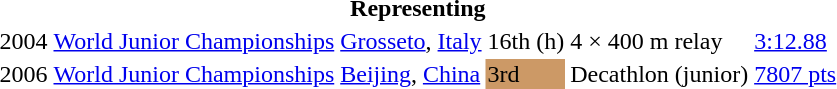<table>
<tr>
<th colspan="6">Representing </th>
</tr>
<tr>
<td>2004</td>
<td><a href='#'>World Junior Championships</a></td>
<td><a href='#'>Grosseto</a>, <a href='#'>Italy</a></td>
<td>16th (h)</td>
<td>4 × 400 m relay</td>
<td><a href='#'>3:12.88</a></td>
</tr>
<tr>
<td>2006</td>
<td><a href='#'>World Junior Championships</a></td>
<td><a href='#'>Beijing</a>, <a href='#'>China</a></td>
<td bgcolor="cc9966">3rd</td>
<td>Decathlon (junior)</td>
<td><a href='#'>7807 pts</a></td>
</tr>
</table>
